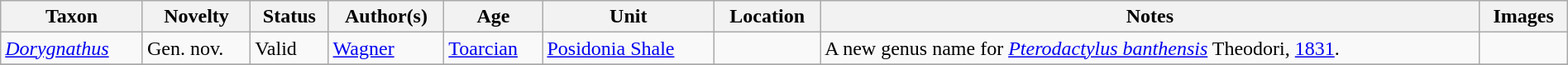<table class="wikitable sortable" align="center" width="100%">
<tr>
<th>Taxon</th>
<th>Novelty</th>
<th>Status</th>
<th>Author(s)</th>
<th>Age</th>
<th>Unit</th>
<th>Location</th>
<th>Notes</th>
<th>Images</th>
</tr>
<tr>
<td><em><a href='#'>Dorygnathus</a></em></td>
<td>Gen. nov.</td>
<td>Valid</td>
<td><a href='#'>Wagner</a></td>
<td><a href='#'>Toarcian</a></td>
<td><a href='#'>Posidonia Shale</a></td>
<td></td>
<td>A new genus name for <em><a href='#'>Pterodactylus banthensis</a></em> Theodori, <a href='#'>1831</a>.</td>
<td></td>
</tr>
<tr>
</tr>
</table>
